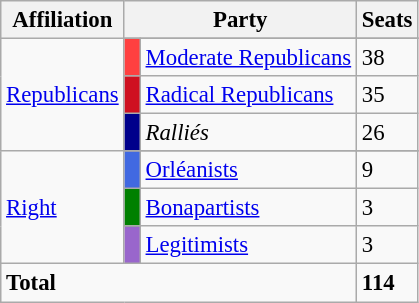<table class="wikitable" style="font-size: 95%">
<tr>
<th>Affiliation</th>
<th colspan=2>Party</th>
<th>Seats</th>
</tr>
<tr>
<td rowspan=4><a href='#'>Republicans</a></td>
</tr>
<tr>
<td bgcolor="#FF4040"> </td>
<td style="text-align: left"><a href='#'>Moderate Republicans</a></td>
<td>38</td>
</tr>
<tr>
<td bgcolor="#CF1020"> </td>
<td style="text-align: left"><a href='#'>Radical Republicans</a></td>
<td>35</td>
</tr>
<tr>
<td bgcolor="darkblue"> </td>
<td style="text-align: left"><em>Ralliés</em> </td>
<td>26</td>
</tr>
<tr>
<td rowspan=4><a href='#'>Right</a></td>
</tr>
<tr>
<td bgcolor="#4169E1"> </td>
<td style="text-align: left"><a href='#'>Orléanists</a></td>
<td>9</td>
</tr>
<tr>
<td bgcolor="green"> </td>
<td style="text-align: left"><a href='#'>Bonapartists</a></td>
<td>3</td>
</tr>
<tr>
<td bgcolor="#9966CC"> </td>
<td style="text-align: left"><a href='#'>Legitimists</a></td>
<td>3</td>
</tr>
<tr>
<td colspan=3><strong>Total</strong></td>
<td><strong>114</strong></td>
</tr>
</table>
